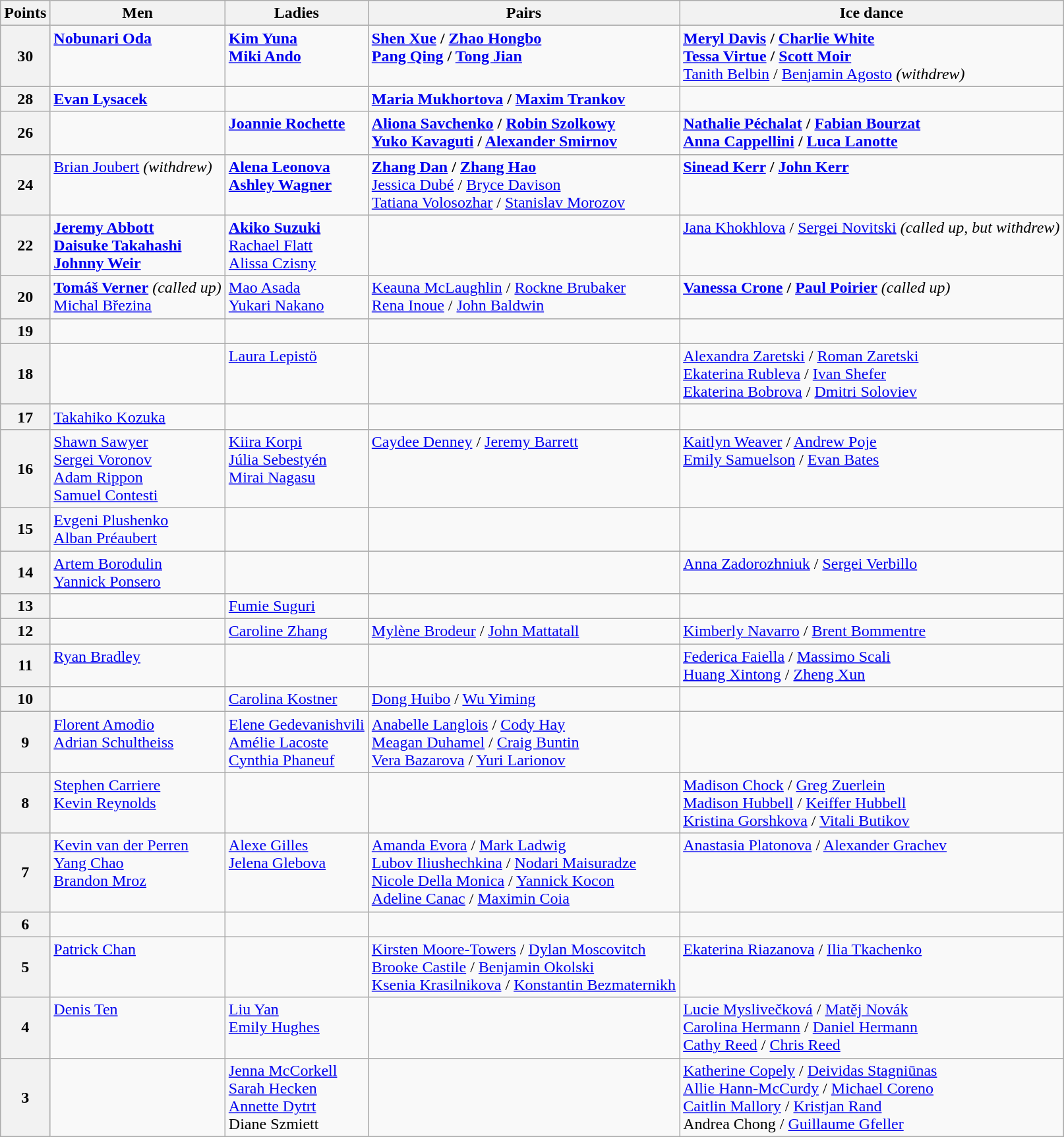<table class="wikitable">
<tr>
<th>Points</th>
<th>Men</th>
<th>Ladies</th>
<th>Pairs</th>
<th>Ice dance</th>
</tr>
<tr>
<th>30</th>
<td valign=top> <strong><a href='#'>Nobunari Oda</a></strong></td>
<td valign=top> <strong><a href='#'>Kim Yuna</a></strong> <br>  <strong><a href='#'>Miki Ando</a> </strong></td>
<td valign=top> <strong><a href='#'>Shen Xue</a> / <a href='#'>Zhao Hongbo</a></strong> <br>  <strong><a href='#'>Pang Qing</a> / <a href='#'>Tong Jian</a></strong></td>
<td valign=top> <strong><a href='#'>Meryl Davis</a> / <a href='#'>Charlie White</a></strong> <br>  <strong><a href='#'>Tessa Virtue</a> / <a href='#'>Scott Moir</a></strong> <br>  <a href='#'>Tanith Belbin</a> / <a href='#'>Benjamin Agosto</a> <em>(withdrew)</em></td>
</tr>
<tr>
<th>28</th>
<td valign=top> <strong><a href='#'>Evan Lysacek</a></strong></td>
<td></td>
<td valign=top> <strong><a href='#'>Maria Mukhortova</a> / <a href='#'>Maxim Trankov</a></strong></td>
<td></td>
</tr>
<tr>
<th>26</th>
<td valign=top></td>
<td valign=top> <strong><a href='#'>Joannie Rochette</a></strong></td>
<td valign=top> <strong><a href='#'>Aliona Savchenko</a> / <a href='#'>Robin Szolkowy</a></strong> <br>  <strong><a href='#'>Yuko Kavaguti</a> / <a href='#'>Alexander Smirnov</a></strong></td>
<td valign=top> <strong><a href='#'>Nathalie Péchalat</a> / <a href='#'>Fabian Bourzat</a></strong> <br>  <strong><a href='#'>Anna Cappellini</a> / <a href='#'>Luca Lanotte</a></strong></td>
</tr>
<tr>
<th>24</th>
<td valign=top> <a href='#'>Brian Joubert</a> <em>(withdrew)</em></td>
<td valign=top> <strong><a href='#'>Alena Leonova</a></strong> <br>  <strong><a href='#'>Ashley Wagner</a></strong></td>
<td valign=top> <strong><a href='#'>Zhang Dan</a> / <a href='#'>Zhang Hao</a></strong> <br>  <a href='#'>Jessica Dubé</a> / <a href='#'>Bryce Davison</a> <br>  <a href='#'>Tatiana Volosozhar</a> / <a href='#'>Stanislav Morozov</a></td>
<td valign=top> <strong><a href='#'>Sinead Kerr</a> / <a href='#'>John Kerr</a></strong></td>
</tr>
<tr>
<th>22</th>
<td valign=top> <strong><a href='#'>Jeremy Abbott</a></strong> <br>  <strong><a href='#'>Daisuke Takahashi</a></strong> <br>  <strong><a href='#'>Johnny Weir</a></strong></td>
<td valign=top> <strong><a href='#'>Akiko Suzuki</a></strong> <br>  <a href='#'>Rachael Flatt</a> <br>  <a href='#'>Alissa Czisny</a></td>
<td valign=top></td>
<td valign=top> <a href='#'>Jana Khokhlova</a> / <a href='#'>Sergei Novitski</a> <em>(called up, but withdrew)</em></td>
</tr>
<tr>
<th>20</th>
<td valign=top> <strong><a href='#'>Tomáš Verner</a></strong> <em>(called up)</em> <br>  <a href='#'>Michal Březina</a></td>
<td valign=top> <a href='#'>Mao Asada</a> <br>  <a href='#'>Yukari Nakano</a></td>
<td valign=top> <a href='#'>Keauna McLaughlin</a> / <a href='#'>Rockne Brubaker</a> <br>  <a href='#'>Rena Inoue</a> / <a href='#'>John Baldwin</a></td>
<td valign=top> <strong><a href='#'>Vanessa Crone</a> / <a href='#'>Paul Poirier</a></strong> <em>(called up)</em></td>
</tr>
<tr>
<th>19</th>
<td></td>
<td></td>
<td></td>
<td></td>
</tr>
<tr>
<th>18</th>
<td></td>
<td valign=top> <a href='#'>Laura Lepistö</a></td>
<td></td>
<td valign=top> <a href='#'>Alexandra Zaretski</a> / <a href='#'>Roman Zaretski</a> <br>  <a href='#'>Ekaterina Rubleva</a> / <a href='#'>Ivan Shefer</a> <br>  <a href='#'>Ekaterina Bobrova</a> / <a href='#'>Dmitri Soloviev</a></td>
</tr>
<tr>
<th>17</th>
<td> <a href='#'>Takahiko Kozuka</a></td>
<td></td>
<td></td>
<td></td>
</tr>
<tr>
<th>16</th>
<td valign=top> <a href='#'>Shawn Sawyer</a> <br>  <a href='#'>Sergei Voronov</a> <br>  <a href='#'>Adam Rippon</a> <br>  <a href='#'>Samuel Contesti</a></td>
<td valign=top> <a href='#'>Kiira Korpi</a> <br>  <a href='#'>Júlia Sebestyén</a> <br>  <a href='#'>Mirai Nagasu</a></td>
<td valign=top> <a href='#'>Caydee Denney</a> / <a href='#'>Jeremy Barrett</a></td>
<td valign=top> <a href='#'>Kaitlyn Weaver</a> / <a href='#'>Andrew Poje</a> <br>  <a href='#'>Emily Samuelson</a> / <a href='#'>Evan Bates</a></td>
</tr>
<tr>
<th>15</th>
<td valign=top> <a href='#'>Evgeni Plushenko</a> <br>  <a href='#'>Alban Préaubert</a></td>
<td></td>
<td></td>
<td></td>
</tr>
<tr>
<th>14</th>
<td valign=top> <a href='#'>Artem Borodulin</a> <br>  <a href='#'>Yannick Ponsero</a></td>
<td></td>
<td></td>
<td valign=top> <a href='#'>Anna Zadorozhniuk</a> / <a href='#'>Sergei Verbillo</a></td>
</tr>
<tr>
<th>13</th>
<td></td>
<td valign=top> <a href='#'>Fumie Suguri</a></td>
<td></td>
<td></td>
</tr>
<tr>
<th>12</th>
<td></td>
<td valign=top> <a href='#'>Caroline Zhang</a></td>
<td valign=top> <a href='#'>Mylène Brodeur</a> / <a href='#'>John Mattatall</a></td>
<td valign=top> <a href='#'>Kimberly Navarro</a> / <a href='#'>Brent Bommentre</a></td>
</tr>
<tr>
<th>11</th>
<td valign=top> <a href='#'>Ryan Bradley</a></td>
<td></td>
<td></td>
<td valign=top> <a href='#'>Federica Faiella</a> / <a href='#'>Massimo Scali</a> <br>  <a href='#'>Huang Xintong</a> / <a href='#'>Zheng Xun</a></td>
</tr>
<tr>
<th>10</th>
<td></td>
<td valign=top> <a href='#'>Carolina Kostner</a></td>
<td valign=top> <a href='#'>Dong Huibo</a> / <a href='#'>Wu Yiming</a></td>
<td></td>
</tr>
<tr>
<th>9</th>
<td valign=top> <a href='#'>Florent Amodio</a> <br>  <a href='#'>Adrian Schultheiss</a></td>
<td valign=top> <a href='#'>Elene Gedevanishvili</a> <br>  <a href='#'>Amélie Lacoste</a> <br>  <a href='#'>Cynthia Phaneuf</a></td>
<td valign=top> <a href='#'>Anabelle Langlois</a> / <a href='#'>Cody Hay</a> <br>  <a href='#'>Meagan Duhamel</a> / <a href='#'>Craig Buntin</a> <br>  <a href='#'>Vera Bazarova</a> / <a href='#'>Yuri Larionov</a></td>
<td valign=top></td>
</tr>
<tr>
<th>8</th>
<td valign=top> <a href='#'>Stephen Carriere</a> <br>  <a href='#'>Kevin Reynolds</a></td>
<td></td>
<td></td>
<td valign=top> <a href='#'>Madison Chock</a> / <a href='#'>Greg Zuerlein</a> <br>  <a href='#'>Madison Hubbell</a> / <a href='#'>Keiffer Hubbell</a> <br>  <a href='#'>Kristina Gorshkova</a> / <a href='#'>Vitali Butikov</a></td>
</tr>
<tr>
<th>7</th>
<td valign=top> <a href='#'>Kevin van der Perren</a> <br>  <a href='#'>Yang Chao</a> <br>  <a href='#'>Brandon Mroz</a></td>
<td valign=top> <a href='#'>Alexe Gilles</a> <br>  <a href='#'>Jelena Glebova</a></td>
<td valign=top> <a href='#'>Amanda Evora</a> / <a href='#'>Mark Ladwig</a> <br>  <a href='#'>Lubov Iliushechkina</a> / <a href='#'>Nodari Maisuradze</a> <br>  <a href='#'>Nicole Della Monica</a> / <a href='#'>Yannick Kocon</a> <br>  <a href='#'>Adeline Canac</a> / <a href='#'>Maximin Coia</a></td>
<td valign=top> <a href='#'>Anastasia Platonova</a> / <a href='#'>Alexander Grachev</a></td>
</tr>
<tr>
<th>6</th>
<td></td>
<td></td>
<td></td>
<td></td>
</tr>
<tr>
<th>5</th>
<td valign=top> <a href='#'>Patrick Chan</a></td>
<td></td>
<td valign=top> <a href='#'>Kirsten Moore-Towers</a> / <a href='#'>Dylan Moscovitch</a> <br>  <a href='#'>Brooke Castile</a> / <a href='#'>Benjamin Okolski</a> <br>  <a href='#'>Ksenia Krasilnikova</a> / <a href='#'>Konstantin Bezmaternikh</a></td>
<td valign=top> <a href='#'>Ekaterina Riazanova</a> / <a href='#'>Ilia Tkachenko</a></td>
</tr>
<tr>
<th>4</th>
<td valign=top> <a href='#'>Denis Ten</a></td>
<td valign=top> <a href='#'>Liu Yan</a> <br>  <a href='#'>Emily Hughes</a></td>
<td></td>
<td valign=top> <a href='#'>Lucie Myslivečková</a> / <a href='#'>Matěj Novák</a> <br>  <a href='#'>Carolina Hermann</a> / <a href='#'>Daniel Hermann</a> <br>  <a href='#'>Cathy Reed</a> / <a href='#'>Chris Reed</a></td>
</tr>
<tr>
<th>3</th>
<td></td>
<td valign=top> <a href='#'>Jenna McCorkell</a> <br>  <a href='#'>Sarah Hecken</a> <br>  <a href='#'>Annette Dytrt</a> <br>  Diane Szmiett</td>
<td></td>
<td valign=top> <a href='#'>Katherine Copely</a> / <a href='#'>Deividas Stagniūnas</a> <br>  <a href='#'>Allie Hann-McCurdy</a> / <a href='#'>Michael Coreno</a> <br>  <a href='#'>Caitlin Mallory</a> / <a href='#'>Kristjan Rand</a> <br>  Andrea Chong / <a href='#'>Guillaume Gfeller</a></td>
</tr>
</table>
